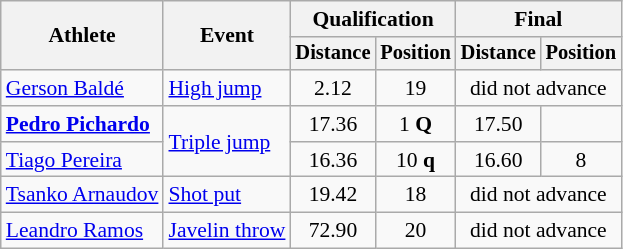<table class=wikitable style=font-size:90%>
<tr>
<th rowspan=2>Athlete</th>
<th rowspan=2>Event</th>
<th colspan=2>Qualification</th>
<th colspan=2>Final</th>
</tr>
<tr style=font-size:95%>
<th>Distance</th>
<th>Position</th>
<th>Distance</th>
<th>Position</th>
</tr>
<tr align=center>
<td align=left><a href='#'>Gerson Baldé</a></td>
<td align=left><a href='#'>High jump</a></td>
<td>2.12</td>
<td>19</td>
<td colspan=2>did not advance</td>
</tr>
<tr align=center>
<td align=left><strong><a href='#'>Pedro Pichardo</a></strong></td>
<td align=left rowspan=2><a href='#'>Triple jump</a></td>
<td>17.36</td>
<td>1 <strong>Q</strong></td>
<td>17.50</td>
<td></td>
</tr>
<tr align=center>
<td align=left><a href='#'>Tiago Pereira</a></td>
<td>16.36</td>
<td>10 <strong>q</strong></td>
<td>16.60</td>
<td>8</td>
</tr>
<tr align=center>
<td align=left><a href='#'>Tsanko Arnaudov</a></td>
<td align=left><a href='#'>Shot put</a></td>
<td>19.42</td>
<td>18</td>
<td colspan=2>did not advance</td>
</tr>
<tr align=center>
<td align=left><a href='#'>Leandro Ramos</a></td>
<td align=left><a href='#'>Javelin throw</a></td>
<td>72.90</td>
<td>20</td>
<td colspan=2>did not advance</td>
</tr>
</table>
